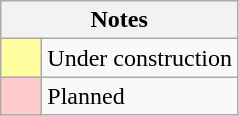<table class="wikitable">
<tr>
<th colspan="2">Notes</th>
</tr>
<tr>
<td style="background: #FFFF9F">     </td>
<td>Under construction</td>
</tr>
<tr>
<td style="background: #FFCBCB">     </td>
<td>Planned</td>
</tr>
</table>
